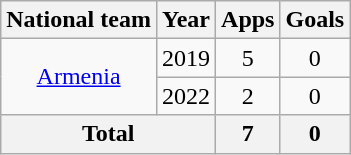<table class="wikitable" style="text-align:center">
<tr>
<th>National team</th>
<th>Year</th>
<th>Apps</th>
<th>Goals</th>
</tr>
<tr>
<td rowspan="2"><a href='#'>Armenia</a></td>
<td>2019</td>
<td>5</td>
<td>0</td>
</tr>
<tr>
<td>2022</td>
<td>2</td>
<td>0</td>
</tr>
<tr>
<th colspan="2">Total</th>
<th>7</th>
<th>0</th>
</tr>
</table>
